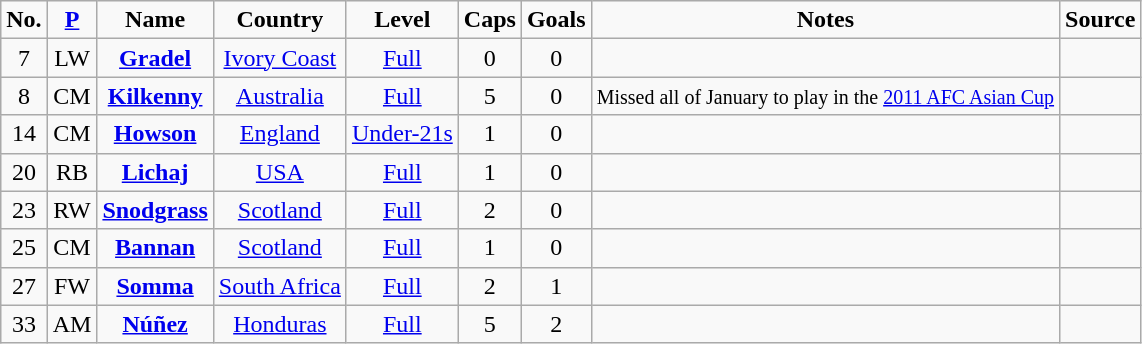<table class="wikitable" style="text-align: center;">
<tr>
<td><strong>No.</strong></td>
<td><strong><a href='#'>P</a></strong></td>
<td><strong>Name</strong></td>
<td><strong>Country</strong></td>
<td><strong>Level</strong></td>
<td><strong>Caps</strong></td>
<td><strong>Goals</strong></td>
<td><strong>Notes</strong></td>
<td><strong>Source</strong></td>
</tr>
<tr>
<td>7</td>
<td>LW</td>
<td><strong><a href='#'>Gradel</a></strong></td>
<td><a href='#'>Ivory Coast</a></td>
<td><a href='#'>Full</a></td>
<td>0</td>
<td>0</td>
<td></td>
<td></td>
</tr>
<tr>
<td>8</td>
<td>CM</td>
<td><strong><a href='#'>Kilkenny</a></strong></td>
<td><a href='#'>Australia</a></td>
<td><a href='#'>Full</a></td>
<td>5</td>
<td>0</td>
<td><small>Missed all of January to play in the <a href='#'>2011 AFC Asian Cup</a></small></td>
<td></td>
</tr>
<tr>
<td>14</td>
<td>CM</td>
<td><strong><a href='#'>Howson</a></strong></td>
<td><a href='#'>England</a></td>
<td><a href='#'>Under-21s</a></td>
<td>1</td>
<td>0</td>
<td></td>
<td></td>
</tr>
<tr>
<td>20</td>
<td>RB</td>
<td><strong><a href='#'>Lichaj</a></strong></td>
<td><a href='#'>USA</a></td>
<td><a href='#'>Full</a></td>
<td>1</td>
<td>0</td>
<td></td>
<td></td>
</tr>
<tr>
<td>23</td>
<td>RW</td>
<td><strong><a href='#'>Snodgrass</a></strong></td>
<td><a href='#'>Scotland</a></td>
<td><a href='#'>Full</a></td>
<td>2</td>
<td>0</td>
<td></td>
<td></td>
</tr>
<tr>
<td>25</td>
<td>CM</td>
<td><strong><a href='#'>Bannan</a></strong></td>
<td><a href='#'>Scotland</a></td>
<td><a href='#'>Full</a></td>
<td>1</td>
<td>0</td>
<td></td>
<td></td>
</tr>
<tr>
<td>27</td>
<td>FW</td>
<td><strong><a href='#'>Somma</a></strong></td>
<td><a href='#'>South Africa</a></td>
<td><a href='#'>Full</a></td>
<td>2</td>
<td>1</td>
<td></td>
<td></td>
</tr>
<tr>
<td>33</td>
<td>AM</td>
<td><strong><a href='#'>Núñez</a></strong></td>
<td><a href='#'>Honduras</a></td>
<td><a href='#'>Full</a></td>
<td>5</td>
<td>2</td>
<td></td>
<td></td>
</tr>
</table>
